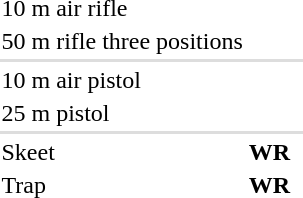<table>
<tr>
<td>10 m air rifle <br></td>
<td></td>
<td></td>
<td></td>
</tr>
<tr>
<td nowrap>50 m rifle three positions<br></td>
<td nowrap> </td>
<td></td>
<td nowrap></td>
</tr>
<tr bgcolor=#DDDDDD>
<td colspan=4></td>
</tr>
<tr>
<td>10 m air pistol <br></td>
<td></td>
<td></td>
<td></td>
</tr>
<tr>
<td>25 m pistol <br></td>
<td></td>
<td></td>
<td></td>
</tr>
<tr bgcolor=#DDDDDD>
<td colspan=4></td>
</tr>
<tr>
<td>Skeet <br></td>
<td nowrap> <strong>WR</strong></td>
<td></td>
<td></td>
</tr>
<tr>
<td>Trap <br></td>
<td> <strong>WR</strong></td>
<td nowrap></td>
<td></td>
</tr>
</table>
